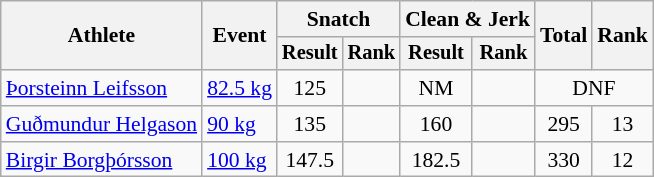<table class="wikitable" style="font-size:90%">
<tr>
<th rowspan="2">Athlete</th>
<th rowspan="2">Event</th>
<th colspan="2">Snatch</th>
<th colspan="2">Clean & Jerk</th>
<th rowspan="2">Total</th>
<th rowspan="2">Rank</th>
</tr>
<tr style="font-size:95%">
<th>Result</th>
<th>Rank</th>
<th>Result</th>
<th>Rank</th>
</tr>
<tr align=center>
<td align=left><a href='#'>Þorsteinn Leifsson</a></td>
<td align=left><a href='#'>82.5 kg</a></td>
<td>125</td>
<td></td>
<td>NM</td>
<td></td>
<td colspan=2>DNF</td>
</tr>
<tr align=center>
<td align=left><a href='#'>Guðmundur Helgason</a></td>
<td align=left><a href='#'>90 kg</a></td>
<td>135</td>
<td></td>
<td>160</td>
<td></td>
<td>295</td>
<td>13</td>
</tr>
<tr align=center>
<td align=left><a href='#'>Birgir Borgþórsson</a></td>
<td align=left><a href='#'>100 kg</a></td>
<td>147.5</td>
<td></td>
<td>182.5</td>
<td></td>
<td>330</td>
<td>12</td>
</tr>
</table>
